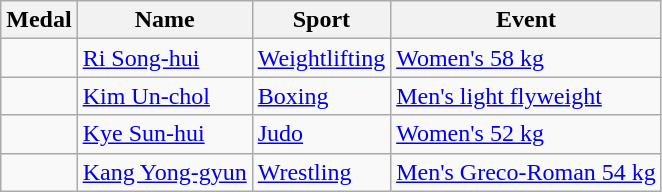<table class="wikitable sortable">
<tr>
<th>Medal</th>
<th>Name</th>
<th>Sport</th>
<th>Event</th>
</tr>
<tr>
<td></td>
<td><a href='#'>Ri Song-hui</a></td>
<td><a href='#'>Weightlifting</a></td>
<td><a href='#'>Women's 58 kg</a></td>
</tr>
<tr>
<td></td>
<td><a href='#'>Kim Un-chol</a></td>
<td><a href='#'>Boxing</a></td>
<td><a href='#'>Men's light flyweight</a></td>
</tr>
<tr>
<td></td>
<td><a href='#'>Kye Sun-hui</a></td>
<td><a href='#'>Judo</a></td>
<td><a href='#'>Women's 52 kg</a></td>
</tr>
<tr>
<td></td>
<td><a href='#'>Kang Yong-gyun</a></td>
<td><a href='#'>Wrestling</a></td>
<td><a href='#'>Men's Greco-Roman 54 kg</a></td>
</tr>
</table>
